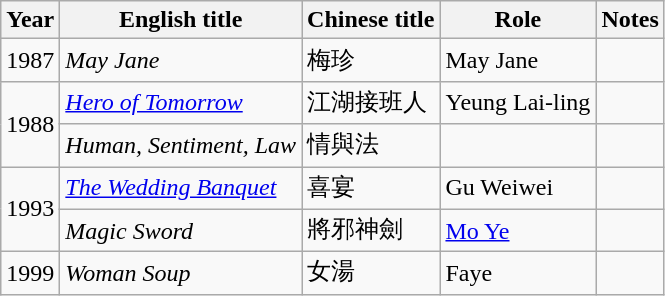<table class="wikitable sortable">
<tr>
<th>Year</th>
<th>English title</th>
<th>Chinese title</th>
<th>Role</th>
<th class="unsortable">Notes</th>
</tr>
<tr>
<td>1987</td>
<td><em>May Jane</em></td>
<td>梅珍</td>
<td>May Jane</td>
<td></td>
</tr>
<tr>
<td rowspan=2>1988</td>
<td><em><a href='#'>Hero of Tomorrow</a></em></td>
<td>江湖接班人</td>
<td>Yeung Lai-ling</td>
<td></td>
</tr>
<tr>
<td><em>Human, Sentiment, Law</em></td>
<td>情與法</td>
<td></td>
<td></td>
</tr>
<tr>
<td rowspan=2>1993</td>
<td><em><a href='#'>The Wedding Banquet</a></em></td>
<td>喜宴</td>
<td>Gu Weiwei</td>
<td></td>
</tr>
<tr>
<td><em>Magic Sword</em></td>
<td>將邪神劍</td>
<td><a href='#'>Mo Ye</a></td>
<td></td>
</tr>
<tr>
<td>1999</td>
<td><em>Woman Soup</em></td>
<td>女湯</td>
<td>Faye</td>
<td></td>
</tr>
</table>
